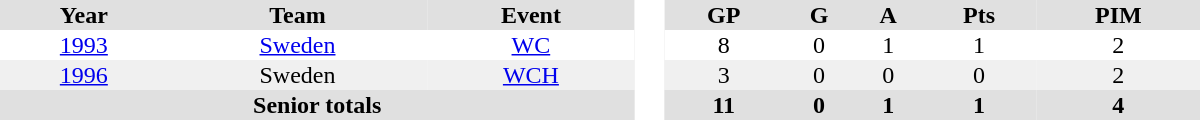<table border="0" cellpadding="1" cellspacing="0" style="text-align:center; width:50em">
<tr ALIGN="center" bgcolor="#e0e0e0">
<th>Year</th>
<th>Team</th>
<th>Event</th>
<th rowspan="99" bgcolor="#ffffff"> </th>
<th>GP</th>
<th>G</th>
<th>A</th>
<th>Pts</th>
<th>PIM</th>
</tr>
<tr>
<td><a href='#'>1993</a></td>
<td><a href='#'>Sweden</a></td>
<td><a href='#'>WC</a></td>
<td>8</td>
<td>0</td>
<td>1</td>
<td>1</td>
<td>2</td>
</tr>
<tr bgcolor="#f0f0f0">
<td><a href='#'>1996</a></td>
<td>Sweden</td>
<td><a href='#'>WCH</a></td>
<td>3</td>
<td>0</td>
<td>0</td>
<td>0</td>
<td>2</td>
</tr>
<tr bgcolor="#e0e0e0">
<th colspan=3>Senior totals</th>
<th>11</th>
<th>0</th>
<th>1</th>
<th>1</th>
<th>4</th>
</tr>
</table>
